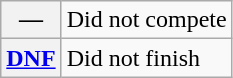<table class="wikitable">
<tr>
<th scope="row">—</th>
<td>Did not compete</td>
</tr>
<tr>
<th scope="row"><a href='#'>DNF</a></th>
<td>Did not finish</td>
</tr>
</table>
